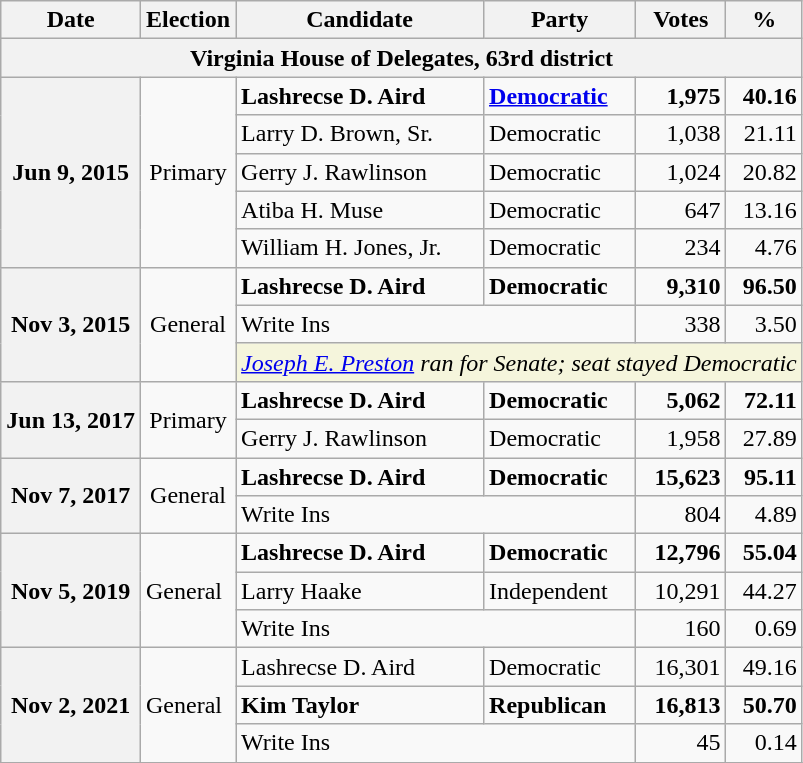<table class="wikitable">
<tr>
<th>Date</th>
<th>Election</th>
<th>Candidate</th>
<th>Party</th>
<th>Votes</th>
<th>%</th>
</tr>
<tr>
<th colspan="6">Virginia House of Delegates, 63rd district</th>
</tr>
<tr>
<th rowspan="5">Jun 9, 2015</th>
<td rowspan="5" align="center">Primary</td>
<td><strong>Lashrecse D. Aird</strong></td>
<td><strong><a href='#'>Democratic</a></strong></td>
<td align="right"><strong>1,975</strong></td>
<td align="right"><strong>40.16</strong></td>
</tr>
<tr>
<td>Larry D. Brown, Sr.</td>
<td>Democratic</td>
<td align="right">1,038</td>
<td align="right">21.11</td>
</tr>
<tr>
<td>Gerry J. Rawlinson</td>
<td>Democratic</td>
<td align="right">1,024</td>
<td align="right">20.82</td>
</tr>
<tr>
<td>Atiba H. Muse</td>
<td>Democratic</td>
<td align="right">647</td>
<td align="right">13.16</td>
</tr>
<tr>
<td>William H. Jones, Jr.</td>
<td>Democratic</td>
<td align="right">234</td>
<td align="right">4.76</td>
</tr>
<tr>
<th rowspan="3">Nov 3, 2015</th>
<td rowspan="3" align="center">General</td>
<td><strong>Lashrecse D. Aird</strong></td>
<td><strong>Democratic</strong></td>
<td align="right"><strong>9,310</strong></td>
<td align="right"><strong>96.50</strong></td>
</tr>
<tr>
<td colspan="2">Write Ins</td>
<td align="right">338</td>
<td align="right">3.50</td>
</tr>
<tr>
<td colspan="4" style="background:Beige"><em><a href='#'>Joseph E. Preston</a> ran for Senate; seat stayed Democratic</em></td>
</tr>
<tr>
<th rowspan="2">Jun 13, 2017</th>
<td rowspan="2" align="center">Primary</td>
<td><strong>Lashrecse D. Aird</strong></td>
<td><strong>Democratic</strong></td>
<td align="right"><strong>5,062</strong></td>
<td align="right"><strong>72.11</strong></td>
</tr>
<tr>
<td>Gerry J. Rawlinson</td>
<td>Democratic</td>
<td align="right">1,958</td>
<td align="right">27.89</td>
</tr>
<tr>
<th rowspan="2">Nov 7, 2017</th>
<td rowspan="2" align="center">General</td>
<td><strong>Lashrecse D. Aird</strong></td>
<td><strong>Democratic</strong></td>
<td align="right"><strong>15,623</strong></td>
<td align="right"><strong>95.11</strong></td>
</tr>
<tr>
<td colspan="2">Write Ins</td>
<td align="right">804</td>
<td align="right">4.89</td>
</tr>
<tr>
<th rowspan="3">Nov 5, 2019</th>
<td rowspan="3">General</td>
<td><strong>Lashrecse D. Aird</strong></td>
<td><strong>Democratic</strong></td>
<td align="right"><strong>12,796</strong></td>
<td align="right"><strong>55.04</strong></td>
</tr>
<tr>
<td>Larry Haake</td>
<td>Independent</td>
<td align="right">10,291</td>
<td align="right">44.27</td>
</tr>
<tr>
<td colspan="2">Write Ins</td>
<td align="right">160</td>
<td align="right">0.69</td>
</tr>
<tr>
<th rowspan="3">Nov 2, 2021</th>
<td rowspan="3">General</td>
<td>Lashrecse D. Aird</td>
<td>Democratic</td>
<td align="right">16,301</td>
<td align="right">49.16</td>
</tr>
<tr>
<td><strong>Kim Taylor</strong></td>
<td><strong>Republican</strong></td>
<td align="right"><strong>16,813</strong></td>
<td align="right"><strong>50.70</strong></td>
</tr>
<tr>
<td colspan="2">Write Ins</td>
<td align="right">45</td>
<td align="right">0.14</td>
</tr>
<tr>
</tr>
</table>
